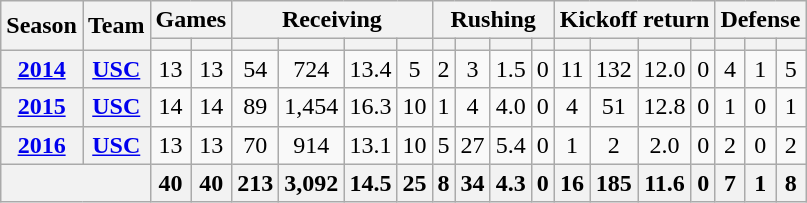<table class="wikitable" style="text-align:center">
<tr>
<th rowspan="2">Season</th>
<th rowspan="2">Team</th>
<th colspan="2">Games</th>
<th colspan="4">Receiving</th>
<th colspan="4">Rushing</th>
<th colspan="4">Kickoff return</th>
<th colspan="3">Defense</th>
</tr>
<tr>
<th></th>
<th></th>
<th></th>
<th></th>
<th></th>
<th></th>
<th></th>
<th></th>
<th></th>
<th></th>
<th></th>
<th></th>
<th></th>
<th></th>
<th></th>
<th></th>
<th></th>
</tr>
<tr>
<th><a href='#'>2014</a></th>
<th><a href='#'>USC</a></th>
<td>13</td>
<td>13</td>
<td>54</td>
<td>724</td>
<td>13.4</td>
<td>5</td>
<td>2</td>
<td>3</td>
<td>1.5</td>
<td>0</td>
<td>11</td>
<td>132</td>
<td>12.0</td>
<td>0</td>
<td>4</td>
<td>1</td>
<td>5</td>
</tr>
<tr>
<th><a href='#'>2015</a></th>
<th><a href='#'>USC</a></th>
<td>14</td>
<td>14</td>
<td>89</td>
<td>1,454</td>
<td>16.3</td>
<td>10</td>
<td>1</td>
<td>4</td>
<td>4.0</td>
<td>0</td>
<td>4</td>
<td>51</td>
<td>12.8</td>
<td>0</td>
<td>1</td>
<td>0</td>
<td>1</td>
</tr>
<tr>
<th><a href='#'>2016</a></th>
<th><a href='#'>USC</a></th>
<td>13</td>
<td>13</td>
<td>70</td>
<td>914</td>
<td>13.1</td>
<td>10</td>
<td>5</td>
<td>27</td>
<td>5.4</td>
<td>0</td>
<td>1</td>
<td>2</td>
<td>2.0</td>
<td>0</td>
<td>2</td>
<td>0</td>
<td>2</td>
</tr>
<tr>
<th colspan="2"></th>
<th>40</th>
<th>40</th>
<th>213</th>
<th>3,092</th>
<th>14.5</th>
<th>25</th>
<th>8</th>
<th>34</th>
<th>4.3</th>
<th>0</th>
<th>16</th>
<th>185</th>
<th>11.6</th>
<th>0</th>
<th>7</th>
<th>1</th>
<th>8</th>
</tr>
</table>
